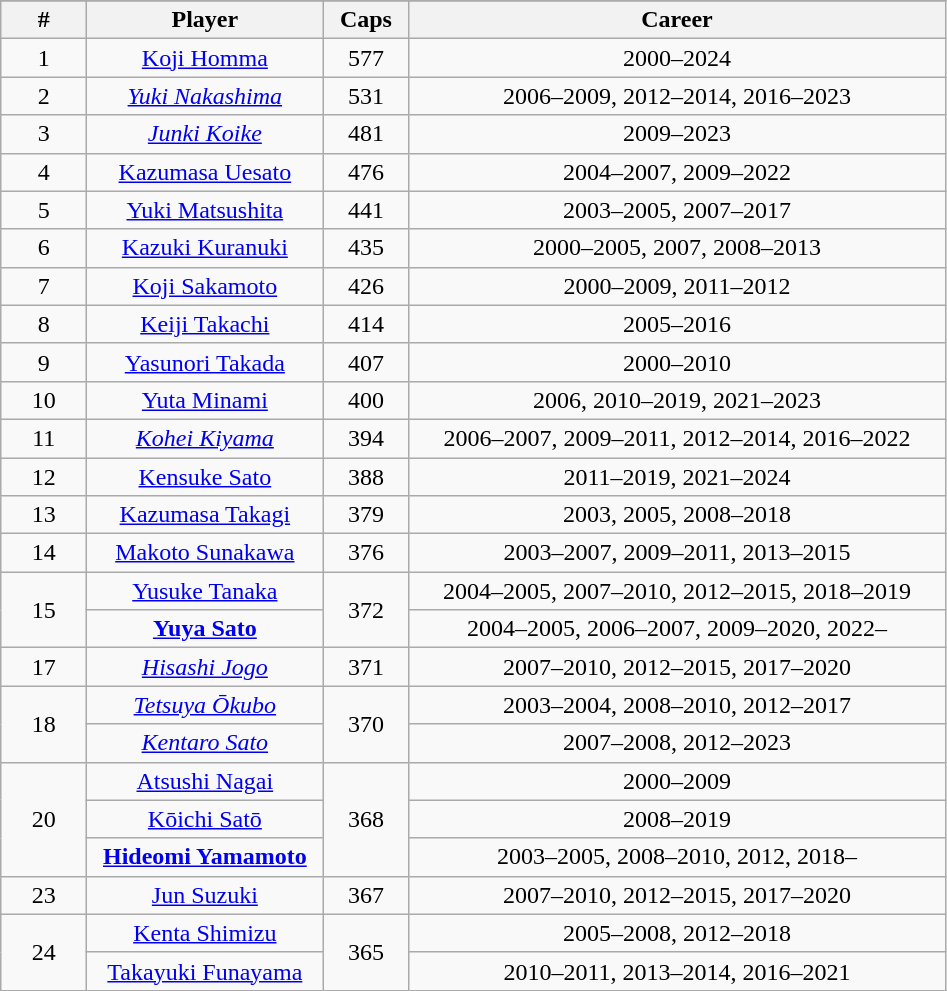<table class="wikitable" style="text-align:center;">
<tr>
</tr>
<tr>
<th width=50px>#</th>
<th style="width:150px;">Player</th>
<th width=50px>Caps</th>
<th style="width:350px;">Career</th>
</tr>
<tr>
<td>1</td>
<td><a href='#'>Koji Homma</a></td>
<td>577</td>
<td>2000–2024</td>
</tr>
<tr>
<td>2</td>
<td><em><a href='#'>Yuki Nakashima</a></em></td>
<td>531</td>
<td>2006–2009, 2012–2014, 2016–2023</td>
</tr>
<tr>
<td>3</td>
<td><em><a href='#'>Junki Koike</a></em></td>
<td>481</td>
<td>2009–2023</td>
</tr>
<tr>
<td>4</td>
<td><a href='#'>Kazumasa Uesato</a></td>
<td>476</td>
<td>2004–2007, 2009–2022</td>
</tr>
<tr>
<td>5</td>
<td><a href='#'>Yuki Matsushita</a></td>
<td>441</td>
<td>2003–2005, 2007–2017</td>
</tr>
<tr>
<td>6</td>
<td><a href='#'>Kazuki Kuranuki</a></td>
<td>435</td>
<td>2000–2005, 2007, 2008–2013</td>
</tr>
<tr>
<td>7</td>
<td><a href='#'>Koji Sakamoto</a></td>
<td>426</td>
<td>2000–2009, 2011–2012</td>
</tr>
<tr>
<td>8</td>
<td><a href='#'>Keiji Takachi</a></td>
<td>414</td>
<td>2005–2016</td>
</tr>
<tr>
<td>9</td>
<td><a href='#'>Yasunori Takada</a></td>
<td>407</td>
<td>2000–2010</td>
</tr>
<tr>
<td>10</td>
<td><a href='#'>Yuta Minami</a></td>
<td>400</td>
<td>2006, 2010–2019, 2021–2023</td>
</tr>
<tr>
<td>11</td>
<td><em><a href='#'>Kohei Kiyama</a></em></td>
<td>394</td>
<td>2006–2007, 2009–2011, 2012–2014, 2016–2022</td>
</tr>
<tr>
<td>12</td>
<td><a href='#'>Kensuke Sato</a></td>
<td>388</td>
<td>2011–2019, 2021–2024</td>
</tr>
<tr>
<td>13</td>
<td><a href='#'>Kazumasa Takagi</a></td>
<td>379</td>
<td>2003, 2005, 2008–2018</td>
</tr>
<tr>
<td>14</td>
<td><a href='#'>Makoto Sunakawa</a></td>
<td>376</td>
<td>2003–2007, 2009–2011, 2013–2015</td>
</tr>
<tr>
<td rowspan="2">15</td>
<td><a href='#'>Yusuke Tanaka</a></td>
<td rowspan="2">372</td>
<td>2004–2005, 2007–2010, 2012–2015, 2018–2019</td>
</tr>
<tr>
<td><strong><a href='#'>Yuya Sato</a></strong></td>
<td>2004–2005, 2006–2007, 2009–2020, 2022–</td>
</tr>
<tr>
<td>17</td>
<td><em><a href='#'>Hisashi Jogo</a></em></td>
<td>371</td>
<td>2007–2010, 2012–2015, 2017–2020</td>
</tr>
<tr>
<td rowspan="2">18</td>
<td><em><a href='#'>Tetsuya Ōkubo</a></em></td>
<td rowspan="2">370</td>
<td>2003–2004, 2008–2010, 2012–2017</td>
</tr>
<tr>
<td><em><a href='#'>Kentaro Sato</a></em></td>
<td>2007–2008, 2012–2023</td>
</tr>
<tr>
<td rowspan="3">20</td>
<td><a href='#'>Atsushi Nagai</a></td>
<td rowspan="3">368</td>
<td>2000–2009</td>
</tr>
<tr>
<td><a href='#'>Kōichi Satō</a></td>
<td>2008–2019</td>
</tr>
<tr>
<td><strong><a href='#'>Hideomi Yamamoto</a></strong></td>
<td>2003–2005, 2008–2010, 2012, 2018–</td>
</tr>
<tr>
<td>23</td>
<td><a href='#'>Jun Suzuki</a></td>
<td>367</td>
<td>2007–2010, 2012–2015, 2017–2020</td>
</tr>
<tr>
<td rowspan="2">24</td>
<td><a href='#'>Kenta Shimizu</a></td>
<td rowspan="2">365</td>
<td>2005–2008, 2012–2018</td>
</tr>
<tr>
<td><a href='#'>Takayuki Funayama</a></td>
<td>2010–2011, 2013–2014, 2016–2021</td>
</tr>
</table>
